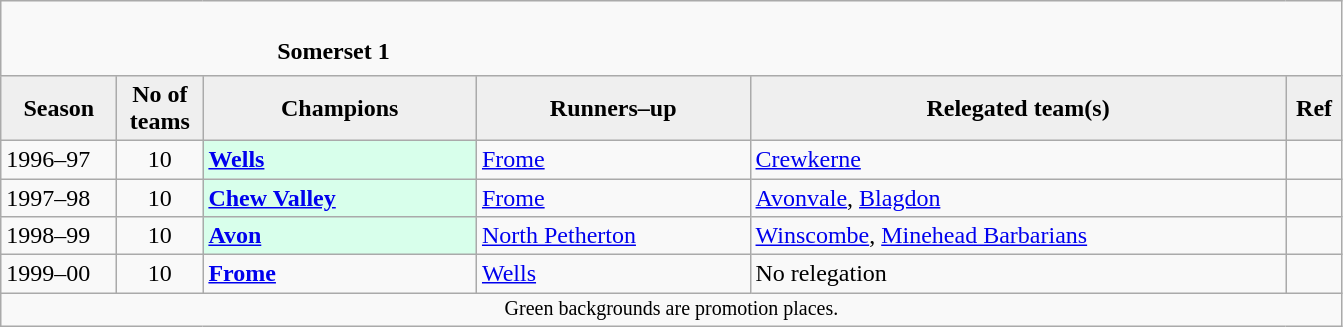<table class="wikitable" style="text-align: left;">
<tr>
<td colspan="11" cellpadding="0" cellspacing="0"><br><table border="0" style="width:100%;" cellpadding="0" cellspacing="0">
<tr>
<td style="width:20%; border:0;"></td>
<td style="border:0;"><strong>Somerset 1</strong></td>
<td style="width:20%; border:0;"></td>
</tr>
</table>
</td>
</tr>
<tr>
<th style="background:#efefef; width:70px;">Season</th>
<th style="background:#efefef; width:50px;">No of teams</th>
<th style="background:#efefef; width:175px;">Champions</th>
<th style="background:#efefef; width:175px;">Runners–up</th>
<th style="background:#efefef; width:350px;">Relegated team(s)</th>
<th style="background:#efefef; width:30px;">Ref</th>
</tr>
<tr align=left>
<td>1996–97</td>
<td style="text-align: center;">10</td>
<td style="background:#d8ffeb;"><strong><a href='#'>Wells</a></strong></td>
<td><a href='#'>Frome</a></td>
<td><a href='#'>Crewkerne</a></td>
<td></td>
</tr>
<tr>
<td>1997–98</td>
<td style="text-align: center;">10</td>
<td style="background:#d8ffeb;"><strong><a href='#'>Chew Valley</a></strong></td>
<td><a href='#'>Frome</a></td>
<td><a href='#'>Avonvale</a>, <a href='#'>Blagdon</a></td>
<td></td>
</tr>
<tr>
<td>1998–99</td>
<td style="text-align: center;">10</td>
<td style="background:#d8ffeb;"><strong><a href='#'>Avon</a></strong></td>
<td><a href='#'>North Petherton</a></td>
<td><a href='#'>Winscombe</a>, <a href='#'>Minehead Barbarians</a></td>
<td></td>
</tr>
<tr>
<td>1999–00</td>
<td style="text-align: center;">10</td>
<td><strong><a href='#'>Frome</a></strong></td>
<td><a href='#'>Wells</a></td>
<td>No relegation</td>
<td></td>
</tr>
<tr>
<td colspan="15"  style="border:0; font-size:smaller; text-align:center;">Green backgrounds are promotion places.</td>
</tr>
</table>
